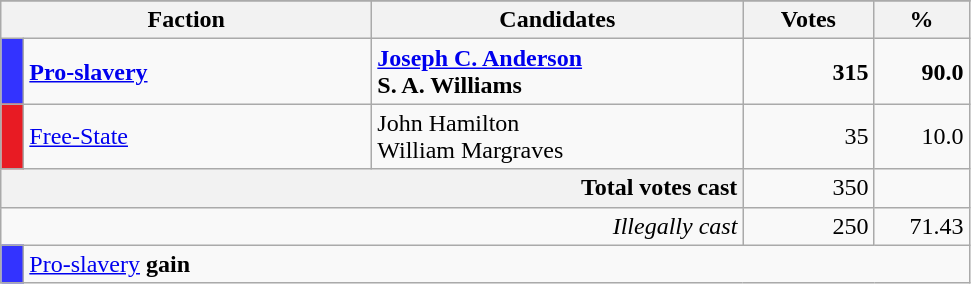<table class="wikitable plainrowheaders" style="text-align:center;">
<tr>
</tr>
<tr>
<th scope="col" colspan="2" style="width: 15em">Faction</th>
<th scope="col" style="width: 15em">Candidates</th>
<th scope="col" style="width: 5em">Votes</th>
<th scope="col" style="width: 3.5em">%</th>
</tr>
<tr>
<td style="width: 0.5em; background-color:#3333FF"></td>
<td style="text-align: left"><strong><a href='#'>Pro-slavery</a></strong></td>
<td style="text-align: left"><strong><a href='#'>Joseph C. Anderson</a></strong><br><strong>S. A. Williams</strong></td>
<td style="text-align: right; margin-right: 0.5em"><strong>315</strong></td>
<td style="text-align: right; margin-right: 0.5em"><strong>90.0</strong></td>
</tr>
<tr>
<td style="width: 0.5em; background-color:#E81B23"></td>
<td style="text-align: left"><a href='#'>Free-State</a></td>
<td style="text-align: left">John Hamilton<br>William Margraves</td>
<td style="text-align: right; margin-right: 0.5em">35</td>
<td style="text-align: right; margin-right: 0.5em">10.0</td>
</tr>
<tr>
<th colspan="3" style="text-align:right;">Total votes cast</th>
<td style="text-align:right;">350</td>
<td style="text-align:right;"></td>
</tr>
<tr>
<td colspan="3" style="text-align:right;"><em>Illegally cast</em></td>
<td style="text-align:right;">250</td>
<td style="text-align:right;">71.43</td>
</tr>
<tr>
<td style="width: 0.5em; background-color:#3333FF"></td>
<td colspan="4" style="text-align:left;"><a href='#'>Pro-slavery</a> <strong>gain</strong></td>
</tr>
</table>
